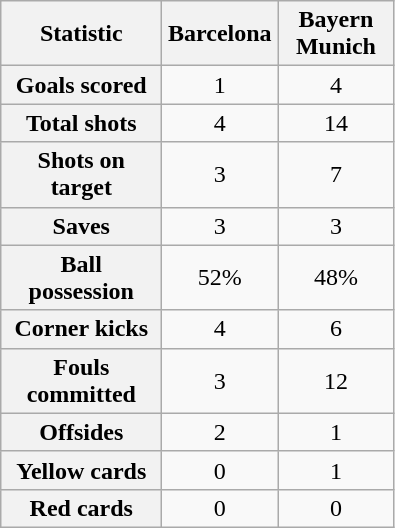<table class="wikitable plainrowheaders" style="text-align:center">
<tr>
<th scope="col" style="width:100px">Statistic</th>
<th scope="col" style="width:70px">Barcelona</th>
<th scope="col" style="width:70px">Bayern Munich</th>
</tr>
<tr>
<th scope=row>Goals scored</th>
<td>1</td>
<td>4</td>
</tr>
<tr>
<th scope=row>Total shots</th>
<td>4</td>
<td>14</td>
</tr>
<tr>
<th scope=row>Shots on target</th>
<td>3</td>
<td>7</td>
</tr>
<tr>
<th scope=row>Saves</th>
<td>3</td>
<td>3</td>
</tr>
<tr>
<th scope=row>Ball possession</th>
<td>52%</td>
<td>48%</td>
</tr>
<tr>
<th scope=row>Corner kicks</th>
<td>4</td>
<td>6</td>
</tr>
<tr>
<th scope=row>Fouls committed</th>
<td>3</td>
<td>12</td>
</tr>
<tr>
<th scope=row>Offsides</th>
<td>2</td>
<td>1</td>
</tr>
<tr>
<th scope=row>Yellow cards</th>
<td>0</td>
<td>1</td>
</tr>
<tr>
<th scope=row>Red cards</th>
<td>0</td>
<td>0</td>
</tr>
</table>
